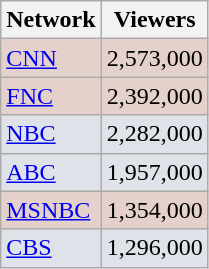<table class="wikitable">
<tr>
<th>Network</th>
<th>Viewers</th>
</tr>
<tr style="background:#e5d1cb;">
<td><a href='#'>CNN</a></td>
<td>2,573,000</td>
</tr>
<tr style="background:#e5d1cb;">
<td><a href='#'>FNC</a></td>
<td>2,392,000</td>
</tr>
<tr style="background:#dfe2e9;">
<td><a href='#'>NBC</a></td>
<td>2,282,000</td>
</tr>
<tr style="background:#dfe2e9;">
<td><a href='#'>ABC</a></td>
<td>1,957,000</td>
</tr>
<tr style="background:#e5d1cb;">
<td><a href='#'>MSNBC</a></td>
<td>1,354,000</td>
</tr>
<tr style="background:#dfe2e9;">
<td><a href='#'>CBS</a></td>
<td>1,296,000</td>
</tr>
</table>
